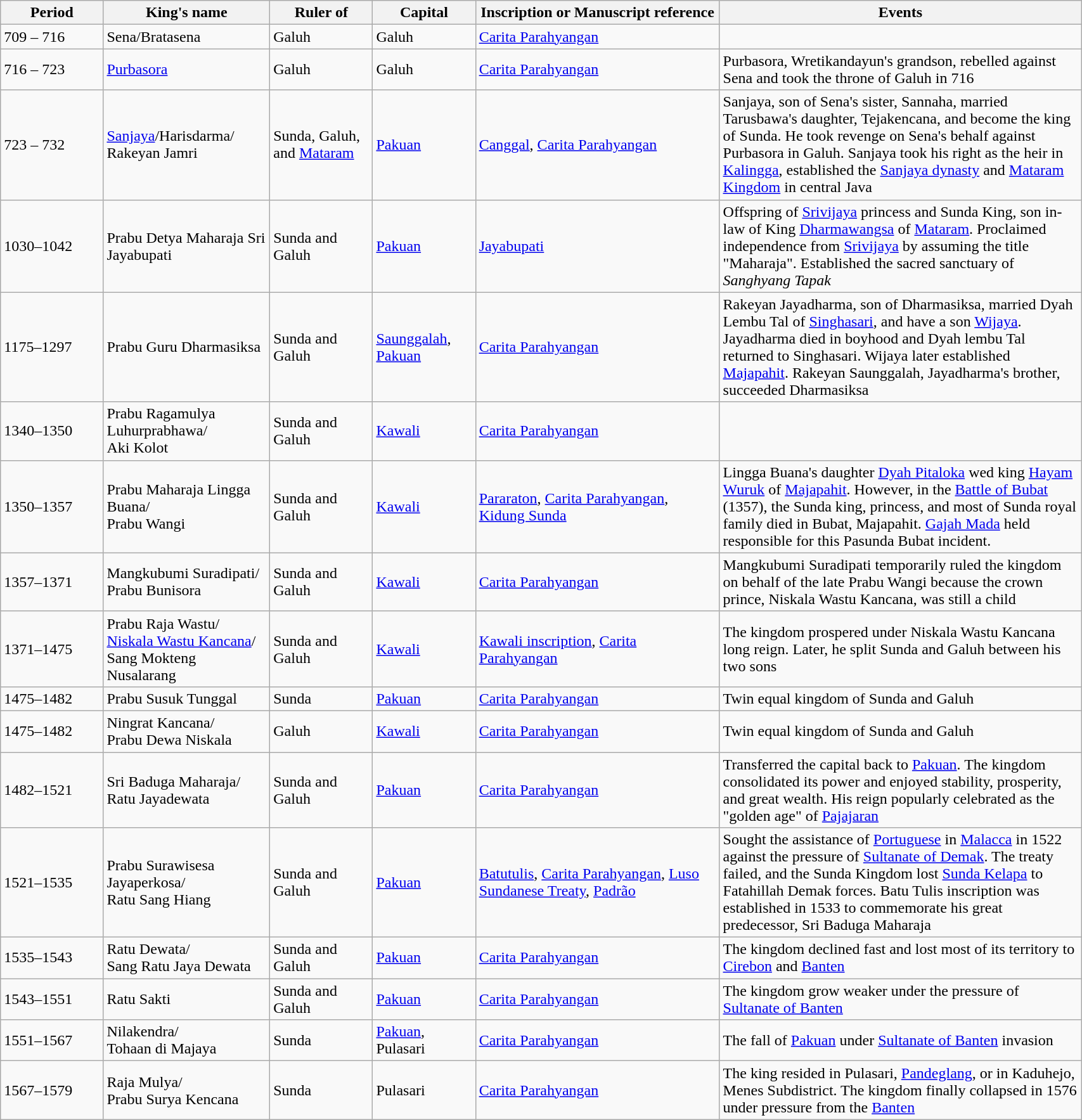<table class="wikitable sortable" border="1" width="90%">
<tr>
<th width="80px">Period</th>
<th width="80px">King's name</th>
<th width="80px">Ruler of</th>
<th width="80px">Capital</th>
<th width="200px">Inscription or Manuscript reference</th>
<th width="300px">Events</th>
</tr>
<tr>
<td>709 – 716</td>
<td>Sena/Bratasena</td>
<td>Galuh</td>
<td>Galuh</td>
<td><a href='#'>Carita Parahyangan</a></td>
<td></td>
</tr>
<tr>
<td>716 – 723</td>
<td><a href='#'>Purbasora</a></td>
<td>Galuh</td>
<td>Galuh</td>
<td><a href='#'>Carita Parahyangan</a></td>
<td>Purbasora, Wretikandayun's grandson, rebelled against Sena and took the throne of Galuh in 716</td>
</tr>
<tr>
<td>723 – 732</td>
<td><a href='#'>Sanjaya</a>/Harisdarma/<br>Rakeyan Jamri</td>
<td>Sunda, Galuh, and <a href='#'>Mataram</a></td>
<td><a href='#'>Pakuan</a></td>
<td><a href='#'>Canggal</a>, <a href='#'>Carita Parahyangan</a></td>
<td>Sanjaya, son of Sena's sister, Sannaha, married Tarusbawa's daughter, Tejakencana, and become the king of Sunda. He took revenge on Sena's behalf against Purbasora in Galuh. Sanjaya took his right as the heir in <a href='#'>Kalingga</a>, established the <a href='#'>Sanjaya dynasty</a> and <a href='#'>Mataram Kingdom</a> in central Java</td>
</tr>
<tr>
<td>1030–1042</td>
<td>Prabu Detya Maharaja Sri Jayabupati</td>
<td>Sunda and Galuh</td>
<td><a href='#'>Pakuan</a></td>
<td><a href='#'>Jayabupati</a></td>
<td>Offspring of <a href='#'>Srivijaya</a> princess and Sunda King, son in-law of King <a href='#'>Dharmawangsa</a> of <a href='#'>Mataram</a>. Proclaimed independence from <a href='#'>Srivijaya</a> by assuming the title "Maharaja". Established the sacred sanctuary of <em>Sanghyang Tapak</em></td>
</tr>
<tr>
<td>1175–1297</td>
<td>Prabu Guru Dharmasiksa</td>
<td>Sunda and Galuh</td>
<td><a href='#'>Saunggalah</a>,<br><a href='#'>Pakuan</a></td>
<td><a href='#'>Carita Parahyangan</a></td>
<td>Rakeyan Jayadharma, son of Dharmasiksa, married Dyah Lembu Tal of <a href='#'>Singhasari</a>, and have a son <a href='#'>Wijaya</a>. Jayadharma died in boyhood and Dyah lembu Tal returned to Singhasari. Wijaya later established <a href='#'>Majapahit</a>. Rakeyan Saunggalah, Jayadharma's brother, succeeded Dharmasiksa</td>
</tr>
<tr>
<td>1340–1350</td>
<td>Prabu Ragamulya Luhurprabhawa/<br>Aki Kolot</td>
<td>Sunda and Galuh</td>
<td><a href='#'>Kawali</a></td>
<td><a href='#'>Carita Parahyangan</a></td>
<td></td>
</tr>
<tr>
<td>1350–1357</td>
<td>Prabu Maharaja Lingga Buana/<br>Prabu Wangi</td>
<td>Sunda and Galuh</td>
<td><a href='#'>Kawali</a></td>
<td><a href='#'>Pararaton</a>, <a href='#'>Carita Parahyangan</a>, <a href='#'>Kidung Sunda</a></td>
<td>Lingga Buana's daughter <a href='#'>Dyah Pitaloka</a> wed king <a href='#'>Hayam Wuruk</a> of <a href='#'>Majapahit</a>. However, in the <a href='#'>Battle of Bubat</a> (1357), the Sunda king, princess, and most of Sunda royal family died in Bubat, Majapahit. <a href='#'>Gajah Mada</a> held responsible for this Pasunda Bubat incident.</td>
</tr>
<tr>
<td>1357–1371</td>
<td>Mangkubumi Suradipati/<br>Prabu Bunisora</td>
<td>Sunda and Galuh</td>
<td><a href='#'>Kawali</a></td>
<td><a href='#'>Carita Parahyangan</a></td>
<td>Mangkubumi Suradipati temporarily ruled the kingdom on behalf of the late Prabu Wangi because the crown prince, Niskala Wastu Kancana, was still a child</td>
</tr>
<tr>
<td>1371–1475</td>
<td>Prabu Raja Wastu/<br><a href='#'>Niskala Wastu Kancana</a>/
Sang Mokteng Nusalarang</td>
<td>Sunda and Galuh</td>
<td><a href='#'>Kawali</a></td>
<td><a href='#'>Kawali inscription</a>, <a href='#'>Carita Parahyangan</a></td>
<td>The kingdom prospered under Niskala Wastu Kancana long reign. Later, he split Sunda and Galuh between his two sons</td>
</tr>
<tr>
<td>1475–1482</td>
<td>Prabu Susuk Tunggal</td>
<td>Sunda</td>
<td><a href='#'>Pakuan</a></td>
<td><a href='#'>Carita Parahyangan</a></td>
<td>Twin equal kingdom of Sunda and Galuh</td>
</tr>
<tr>
<td>1475–1482</td>
<td>Ningrat Kancana/<br>Prabu Dewa Niskala</td>
<td>Galuh</td>
<td><a href='#'>Kawali</a></td>
<td><a href='#'>Carita Parahyangan</a></td>
<td>Twin equal kingdom of Sunda and Galuh</td>
</tr>
<tr>
<td>1482–1521</td>
<td>Sri Baduga Maharaja/<br>Ratu Jayadewata</td>
<td>Sunda and Galuh</td>
<td><a href='#'>Pakuan</a></td>
<td><a href='#'>Carita Parahyangan</a></td>
<td>Transferred the capital back to <a href='#'>Pakuan</a>. The kingdom consolidated its power and enjoyed stability, prosperity, and great wealth. His reign popularly celebrated as the "golden age" of <a href='#'>Pajajaran</a></td>
</tr>
<tr>
<td>1521–1535</td>
<td>Prabu Surawisesa Jayaperkosa/<br>Ratu Sang Hiang</td>
<td>Sunda and Galuh</td>
<td><a href='#'>Pakuan</a></td>
<td><a href='#'>Batutulis</a>, <a href='#'>Carita Parahyangan</a>, <a href='#'>Luso Sundanese Treaty</a>, <a href='#'>Padrão</a></td>
<td>Sought the assistance of <a href='#'>Portuguese</a> in <a href='#'>Malacca</a> in 1522 against the pressure of <a href='#'>Sultanate of Demak</a>. The treaty failed, and the Sunda Kingdom lost <a href='#'>Sunda Kelapa</a> to Fatahillah Demak forces. Batu Tulis inscription was established in 1533 to commemorate his great predecessor, Sri Baduga Maharaja</td>
</tr>
<tr>
<td>1535–1543</td>
<td>Ratu Dewata/<br>Sang Ratu Jaya Dewata</td>
<td>Sunda and Galuh</td>
<td><a href='#'>Pakuan</a></td>
<td><a href='#'>Carita Parahyangan</a></td>
<td>The kingdom declined fast and lost most of its territory to <a href='#'>Cirebon</a> and <a href='#'>Banten</a></td>
</tr>
<tr>
<td>1543–1551</td>
<td>Ratu Sakti</td>
<td>Sunda and Galuh</td>
<td><a href='#'>Pakuan</a></td>
<td><a href='#'>Carita Parahyangan</a></td>
<td>The kingdom grow weaker under the pressure of <a href='#'>Sultanate of Banten</a></td>
</tr>
<tr>
<td>1551–1567</td>
<td>Nilakendra/<br>Tohaan di Majaya</td>
<td>Sunda</td>
<td><a href='#'>Pakuan</a>, Pulasari</td>
<td><a href='#'>Carita Parahyangan</a></td>
<td>The fall of <a href='#'>Pakuan</a> under <a href='#'>Sultanate of Banten</a> invasion</td>
</tr>
<tr>
<td>1567–1579</td>
<td>Raja Mulya/<br>Prabu Surya Kencana</td>
<td>Sunda</td>
<td>Pulasari</td>
<td><a href='#'>Carita Parahyangan</a></td>
<td>The king resided in Pulasari, <a href='#'>Pandeglang</a>, or in Kaduhejo, Menes Subdistrict. The kingdom finally collapsed in 1576 under pressure from the <a href='#'>Banten</a></td>
</tr>
</table>
